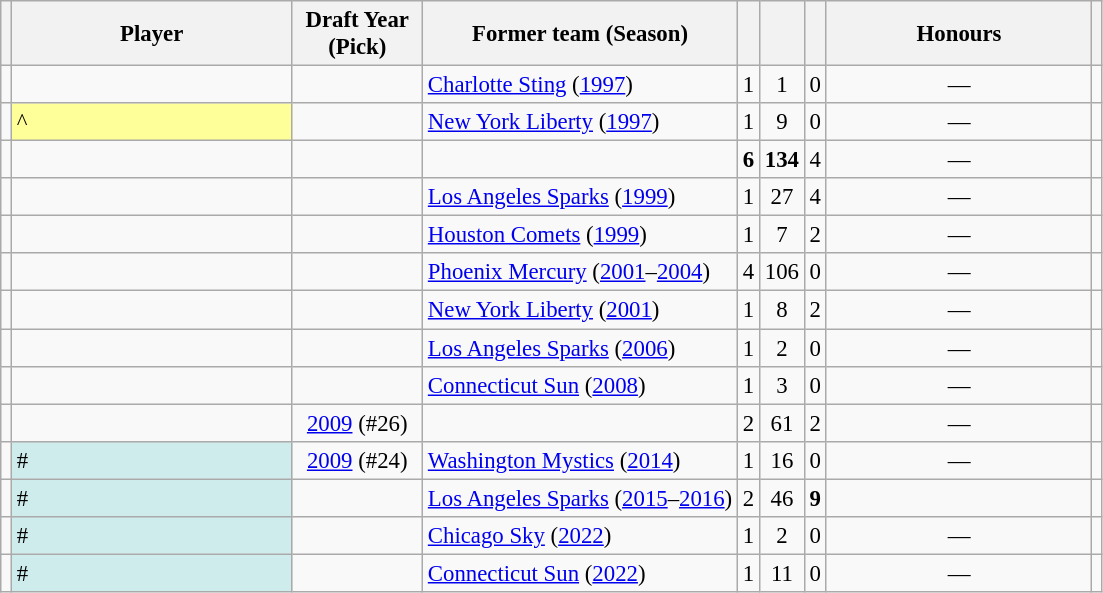<table class="wikitable sortable" style="font-size:95%">
<tr>
<th scope="col"></th>
<th scope="col" width="180px">Player</th>
<th scope="col" width="80px">Draft Year (Pick)</th>
<th scope="col" class="unsortable">Former team (Season)</th>
<th scope="col"></th>
<th scope="col"></th>
<th scope="col"></th>
<th scope="col" width="170px">Honours</th>
<th scope="col"></th>
</tr>
<tr>
<td style="text-align:center"></td>
<td></td>
<td></td>
<td><a href='#'>Charlotte Sting</a> (<a href='#'>1997</a>)</td>
<td style="text-align:center">1</td>
<td style="text-align:center">1</td>
<td style="text-align:center">0</td>
<td align="center">—</td>
<td align="center"></td>
</tr>
<tr>
<td style="text-align:center"></td>
<td bgcolor="#FFFF99"> ^</td>
<td></td>
<td><a href='#'>New York Liberty</a> (<a href='#'>1997</a>)</td>
<td style="text-align:center">1</td>
<td style="text-align:center">9</td>
<td style="text-align:center">0</td>
<td align="center">—</td>
<td align="center"></td>
</tr>
<tr>
<td style="text-align:center"></td>
<td></td>
<td></td>
<td></td>
<td style="text-align:center"><strong>6</strong></td>
<td style="text-align:center"><strong>134</strong></td>
<td style="text-align:center">4</td>
<td align="center">—</td>
<td align="center"></td>
</tr>
<tr>
<td style="text-align:center"></td>
<td></td>
<td></td>
<td><a href='#'>Los Angeles Sparks</a> (<a href='#'>1999</a>)</td>
<td style="text-align:center">1</td>
<td style="text-align:center">27</td>
<td style="text-align:center">4</td>
<td align="center">—</td>
<td align="center"></td>
</tr>
<tr>
<td style="text-align:center"></td>
<td></td>
<td></td>
<td><a href='#'>Houston Comets</a> (<a href='#'>1999</a>)</td>
<td style="text-align:center">1</td>
<td style="text-align:center">7</td>
<td style="text-align:center">2</td>
<td align="center">—</td>
<td align="center"></td>
</tr>
<tr>
<td style="text-align:center"></td>
<td></td>
<td></td>
<td><a href='#'>Phoenix Mercury</a> (<a href='#'>2001</a>–<a href='#'>2004</a>)</td>
<td style="text-align:center">4</td>
<td style="text-align:center">106</td>
<td style="text-align:center">0</td>
<td align="center">—</td>
<td align="center"></td>
</tr>
<tr>
<td style="text-align:center"></td>
<td></td>
<td></td>
<td><a href='#'>New York Liberty</a> (<a href='#'>2001</a>)</td>
<td style="text-align:center">1</td>
<td style="text-align:center">8</td>
<td style="text-align:center">2</td>
<td align="center">—</td>
<td align="center"></td>
</tr>
<tr>
<td style="text-align:center"></td>
<td></td>
<td></td>
<td><a href='#'>Los Angeles Sparks</a> (<a href='#'>2006</a>)</td>
<td style="text-align:center">1</td>
<td style="text-align:center">2</td>
<td style="text-align:center">0</td>
<td align="center">—</td>
<td align="center"></td>
</tr>
<tr>
<td style="text-align:center"></td>
<td></td>
<td></td>
<td><a href='#'>Connecticut Sun</a> (<a href='#'>2008</a>)</td>
<td style="text-align:center">1</td>
<td style="text-align:center">3</td>
<td style="text-align:center">0</td>
<td align="center">—</td>
<td align="center"></td>
</tr>
<tr>
<td style="text-align:center"></td>
<td></td>
<td style="text-align:center"><a href='#'>2009</a> (#26)</td>
<td></td>
<td style="text-align:center">2</td>
<td style="text-align:center">61</td>
<td style="text-align:center">2</td>
<td align="center">—</td>
<td align="center"></td>
</tr>
<tr>
<td style="text-align:center"></td>
<td bgcolor="#CFECEC"> #</td>
<td style="text-align:center"><a href='#'>2009</a> (#24)</td>
<td><a href='#'>Washington Mystics</a> (<a href='#'>2014</a>)</td>
<td style="text-align:center">1</td>
<td style="text-align:center">16</td>
<td style="text-align:center">0</td>
<td align="center">—</td>
<td align="center"></td>
</tr>
<tr>
<td style="text-align:center"></td>
<td bgcolor="#CFECEC"> #</td>
<td></td>
<td><a href='#'>Los Angeles Sparks</a> (<a href='#'>2015</a>–<a href='#'>2016</a>)</td>
<td style="text-align:center">2</td>
<td style="text-align:center">46</td>
<td style="text-align:center"><strong>9</strong></td>
<td></td>
<td align="center"></td>
</tr>
<tr>
<td style="text-align:center"></td>
<td bgcolor="#CFECEC"> #</td>
<td></td>
<td><a href='#'>Chicago Sky</a> (<a href='#'>2022</a>)</td>
<td style="text-align:center">1</td>
<td style="text-align:center">2</td>
<td style="text-align:center">0</td>
<td align="center">—</td>
<td align="center"></td>
</tr>
<tr>
<td style="text-align:center"></td>
<td bgcolor="#CFECEC"> #</td>
<td></td>
<td><a href='#'>Connecticut Sun</a> (<a href='#'>2022</a>)</td>
<td style="text-align:center">1</td>
<td style="text-align:center">11</td>
<td style="text-align:center">0</td>
<td align="center">—</td>
<td align="center"></td>
</tr>
</table>
